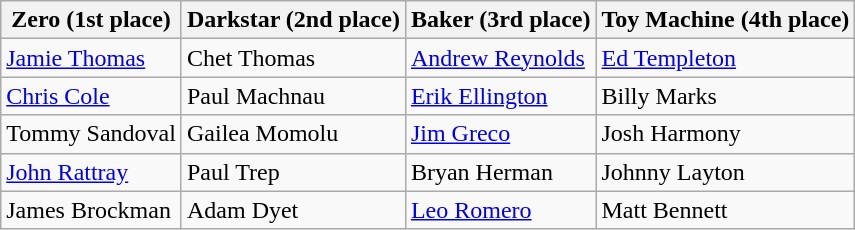<table class="wikitable">
<tr>
<th>Zero (1st place)</th>
<th>Darkstar (2nd place)</th>
<th>Baker (3rd place)</th>
<th>Toy Machine (4th place)</th>
</tr>
<tr>
<td><a href='#'>Jamie Thomas</a></td>
<td>Chet Thomas</td>
<td><a href='#'>Andrew Reynolds</a></td>
<td><a href='#'>Ed Templeton</a></td>
</tr>
<tr>
<td><a href='#'>Chris Cole</a></td>
<td>Paul Machnau</td>
<td><a href='#'>Erik Ellington</a></td>
<td>Billy Marks</td>
</tr>
<tr>
<td>Tommy Sandoval</td>
<td>Gailea Momolu</td>
<td><a href='#'>Jim Greco</a></td>
<td>Josh Harmony</td>
</tr>
<tr>
<td><a href='#'>John Rattray</a></td>
<td>Paul Trep</td>
<td>Bryan Herman</td>
<td>Johnny Layton</td>
</tr>
<tr>
<td>James Brockman</td>
<td>Adam Dyet</td>
<td><a href='#'>Leo Romero</a></td>
<td>Matt Bennett</td>
</tr>
</table>
